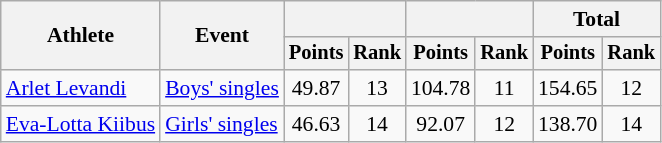<table class="wikitable" style="font-size:90%">
<tr>
<th rowspan="2">Athlete</th>
<th rowspan="2">Event</th>
<th colspan="2"></th>
<th colspan="2"></th>
<th colspan="2">Total</th>
</tr>
<tr style="font-size:95%">
<th>Points</th>
<th>Rank</th>
<th>Points</th>
<th>Rank</th>
<th>Points</th>
<th>Rank</th>
</tr>
<tr align=center>
<td align=left><a href='#'>Arlet Levandi</a></td>
<td align=left><a href='#'>Boys' singles</a></td>
<td>49.87</td>
<td>13</td>
<td>104.78</td>
<td>11</td>
<td>154.65</td>
<td>12</td>
</tr>
<tr align=center>
<td align=left><a href='#'>Eva-Lotta Kiibus</a></td>
<td align=left><a href='#'>Girls' singles</a></td>
<td>46.63</td>
<td>14</td>
<td>92.07</td>
<td>12</td>
<td>138.70</td>
<td>14</td>
</tr>
</table>
